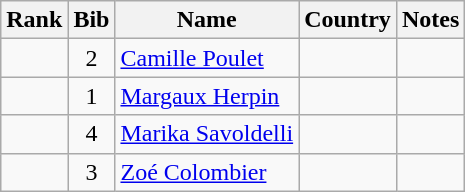<table class="wikitable" style="text-align:center;">
<tr>
<th>Rank</th>
<th>Bib</th>
<th>Name</th>
<th>Country</th>
<th>Notes</th>
</tr>
<tr>
<td></td>
<td>2</td>
<td align=left><a href='#'>Camille Poulet</a></td>
<td align=left></td>
<td></td>
</tr>
<tr>
<td></td>
<td>1</td>
<td align=left><a href='#'>Margaux Herpin</a></td>
<td align=left></td>
<td></td>
</tr>
<tr>
<td></td>
<td>4</td>
<td align=left><a href='#'>Marika Savoldelli</a></td>
<td align=left></td>
<td></td>
</tr>
<tr>
<td></td>
<td>3</td>
<td align=left><a href='#'>Zoé Colombier</a></td>
<td align=left></td>
<td></td>
</tr>
</table>
